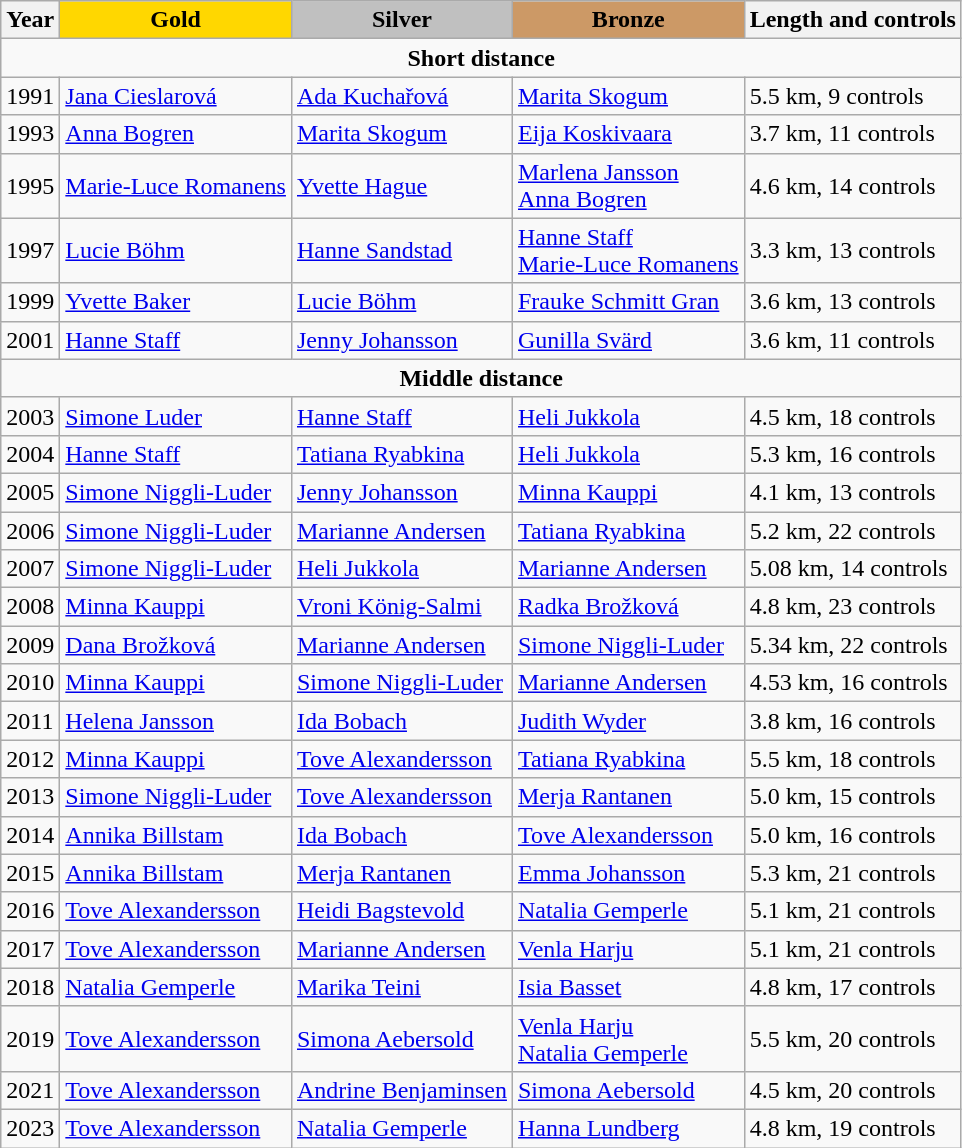<table class="wikitable">
<tr>
<th>Year</th>
<th style=background-color:gold>Gold</th>
<th style=background-color:silver>Silver</th>
<th style=background-color:#c96>Bronze</th>
<th>Length and controls</th>
</tr>
<tr>
<td colspan="6" align=center><strong>Short distance</strong></td>
</tr>
<tr>
<td>1991</td>
<td> <a href='#'>Jana Cieslarová</a></td>
<td> <a href='#'>Ada Kuchařová</a></td>
<td> <a href='#'>Marita Skogum</a></td>
<td>5.5 km, 9 controls</td>
</tr>
<tr>
<td>1993</td>
<td> <a href='#'>Anna Bogren</a></td>
<td> <a href='#'>Marita Skogum</a></td>
<td> <a href='#'>Eija Koskivaara</a></td>
<td>3.7 km, 11 controls</td>
</tr>
<tr>
<td>1995</td>
<td> <a href='#'>Marie-Luce Romanens</a></td>
<td> <a href='#'>Yvette Hague</a></td>
<td> <a href='#'>Marlena Jansson</a><br>  <a href='#'>Anna Bogren</a></td>
<td>4.6 km, 14 controls</td>
</tr>
<tr>
<td>1997</td>
<td> <a href='#'>Lucie Böhm</a></td>
<td> <a href='#'>Hanne Sandstad</a></td>
<td> <a href='#'>Hanne Staff</a><br>  <a href='#'>Marie-Luce Romanens</a></td>
<td>3.3 km, 13 controls</td>
</tr>
<tr>
<td>1999</td>
<td> <a href='#'>Yvette Baker</a></td>
<td> <a href='#'>Lucie Böhm</a></td>
<td> <a href='#'>Frauke Schmitt Gran</a></td>
<td>3.6 km, 13 controls</td>
</tr>
<tr>
<td>2001</td>
<td> <a href='#'>Hanne Staff</a></td>
<td> <a href='#'>Jenny Johansson</a></td>
<td> <a href='#'>Gunilla Svärd</a></td>
<td>3.6 km, 11 controls</td>
</tr>
<tr>
<td colspan="6" align=center><strong>Middle distance</strong></td>
</tr>
<tr>
<td>2003</td>
<td> <a href='#'>Simone Luder</a></td>
<td> <a href='#'>Hanne Staff</a></td>
<td> <a href='#'>Heli Jukkola</a></td>
<td>4.5 km, 18 controls</td>
</tr>
<tr>
<td>2004</td>
<td> <a href='#'>Hanne Staff</a></td>
<td> <a href='#'>Tatiana Ryabkina</a></td>
<td> <a href='#'>Heli Jukkola</a></td>
<td>5.3 km, 16 controls</td>
</tr>
<tr>
<td>2005</td>
<td> <a href='#'>Simone Niggli-Luder</a></td>
<td> <a href='#'>Jenny Johansson</a></td>
<td> <a href='#'>Minna Kauppi</a></td>
<td>4.1 km, 13 controls</td>
</tr>
<tr>
<td>2006</td>
<td> <a href='#'>Simone Niggli-Luder</a></td>
<td> <a href='#'>Marianne Andersen</a></td>
<td> <a href='#'>Tatiana Ryabkina</a></td>
<td>5.2 km, 22 controls</td>
</tr>
<tr>
<td>2007</td>
<td> <a href='#'>Simone Niggli-Luder</a></td>
<td> <a href='#'>Heli Jukkola</a></td>
<td> <a href='#'>Marianne Andersen</a></td>
<td>5.08 km, 14 controls</td>
</tr>
<tr>
<td>2008</td>
<td> <a href='#'>Minna Kauppi</a></td>
<td> <a href='#'>Vroni König-Salmi</a></td>
<td> <a href='#'>Radka Brožková</a></td>
<td>4.8 km, 23 controls</td>
</tr>
<tr>
<td>2009</td>
<td> <a href='#'>Dana Brožková</a></td>
<td> <a href='#'>Marianne Andersen</a></td>
<td> <a href='#'>Simone Niggli-Luder</a></td>
<td>5.34 km, 22 controls</td>
</tr>
<tr>
<td>2010</td>
<td> <a href='#'>Minna Kauppi</a></td>
<td> <a href='#'>Simone Niggli-Luder</a></td>
<td> <a href='#'>Marianne Andersen</a></td>
<td>4.53 km, 16 controls</td>
</tr>
<tr>
<td>2011</td>
<td> <a href='#'>Helena Jansson</a></td>
<td> <a href='#'>Ida Bobach</a></td>
<td> <a href='#'>Judith Wyder</a></td>
<td>3.8 km, 16 controls</td>
</tr>
<tr>
<td>2012</td>
<td> <a href='#'>Minna Kauppi</a></td>
<td> <a href='#'>Tove Alexandersson</a></td>
<td> <a href='#'>Tatiana Ryabkina</a></td>
<td>5.5 km, 18 controls</td>
</tr>
<tr>
<td>2013</td>
<td> <a href='#'>Simone Niggli-Luder</a></td>
<td> <a href='#'>Tove Alexandersson</a></td>
<td> <a href='#'>Merja Rantanen</a></td>
<td>5.0 km, 15 controls</td>
</tr>
<tr>
<td>2014</td>
<td> <a href='#'>Annika Billstam</a></td>
<td> <a href='#'>Ida Bobach</a></td>
<td> <a href='#'>Tove Alexandersson</a></td>
<td>5.0 km, 16 controls</td>
</tr>
<tr>
<td>2015</td>
<td> <a href='#'>Annika Billstam</a></td>
<td> <a href='#'>Merja Rantanen</a></td>
<td> <a href='#'>Emma Johansson</a></td>
<td>5.3 km, 21 controls</td>
</tr>
<tr>
<td>2016</td>
<td> <a href='#'>Tove Alexandersson</a></td>
<td> <a href='#'>Heidi Bagstevold</a></td>
<td> <a href='#'>Natalia Gemperle</a></td>
<td>5.1 km, 21 controls</td>
</tr>
<tr>
<td>2017</td>
<td> <a href='#'>Tove Alexandersson</a></td>
<td> <a href='#'>Marianne Andersen</a></td>
<td> <a href='#'>Venla Harju</a></td>
<td>5.1 km, 21 controls</td>
</tr>
<tr>
<td>2018</td>
<td> <a href='#'>Natalia Gemperle</a></td>
<td> <a href='#'>Marika Teini</a></td>
<td> <a href='#'>Isia Basset</a></td>
<td>4.8 km, 17 controls</td>
</tr>
<tr>
<td>2019</td>
<td> <a href='#'>Tove Alexandersson</a></td>
<td> <a href='#'>Simona Aebersold</a></td>
<td> <a href='#'>Venla Harju</a> <br>  <a href='#'>Natalia Gemperle</a></td>
<td>5.5 km, 20 controls</td>
</tr>
<tr>
<td>2021</td>
<td> <a href='#'>Tove Alexandersson</a></td>
<td> <a href='#'>Andrine Benjaminsen</a></td>
<td> <a href='#'>Simona Aebersold</a></td>
<td>4.5 km, 20 controls</td>
</tr>
<tr>
<td>2023</td>
<td> <a href='#'>Tove Alexandersson</a></td>
<td> <a href='#'>Natalia Gemperle</a></td>
<td> <a href='#'>Hanna Lundberg</a></td>
<td>4.8 km, 19 controls</td>
</tr>
</table>
